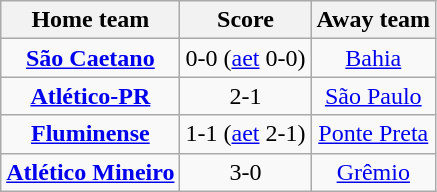<table class="wikitable" style="text-align: center">
<tr>
<th>Home team</th>
<th>Score</th>
<th>Away team</th>
</tr>
<tr>
<td><strong><a href='#'>São Caetano</a></strong></td>
<td>0-0 (<a href='#'>aet</a> 0-0)</td>
<td><a href='#'>Bahia</a></td>
</tr>
<tr>
<td><strong><a href='#'>Atlético-PR</a></strong></td>
<td>2-1</td>
<td><a href='#'>São Paulo</a></td>
</tr>
<tr>
<td><strong><a href='#'>Fluminense</a></strong></td>
<td>1-1 (<a href='#'>aet</a> 2-1)</td>
<td><a href='#'>Ponte Preta</a></td>
</tr>
<tr>
<td><strong><a href='#'>Atlético Mineiro</a></strong></td>
<td>3-0</td>
<td><a href='#'>Grêmio</a></td>
</tr>
</table>
